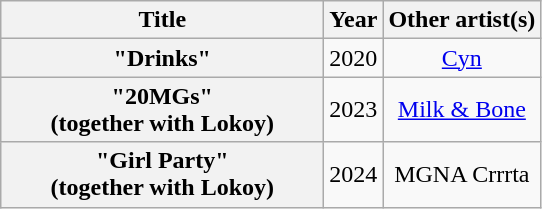<table class="wikitable plainrowheaders" style="text-align:center;">
<tr>
<th scope="col" style="width:13em;">Title</th>
<th scope="col">Year</th>
<th scope="col">Other artist(s)</th>
</tr>
<tr>
<th scope="row">"Drinks"</th>
<td>2020</td>
<td><a href='#'>Cyn</a></td>
</tr>
<tr>
<th scope="row">"20MGs"<br><span>(together with Lokoy)</span></th>
<td>2023</td>
<td><a href='#'>Milk & Bone</a></td>
</tr>
<tr>
<th scope="row">"Girl Party"<br><span>(together with Lokoy)</span></th>
<td>2024</td>
<td>MGNA Crrrta</td>
</tr>
</table>
